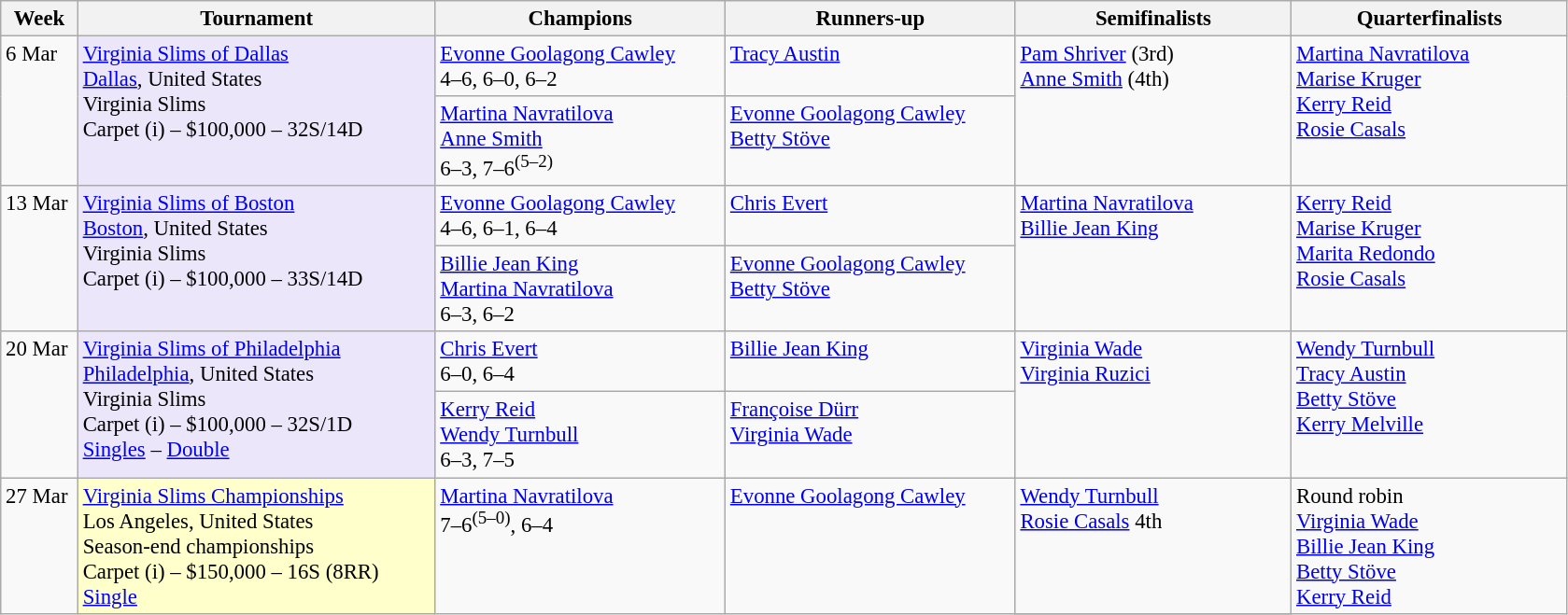<table class=wikitable style=font-size:95%>
<tr>
<th style="width:48px;">Week</th>
<th style="width:248px;">Tournament</th>
<th style="width:200px;">Champions</th>
<th style="width:200px;">Runners-up</th>
<th style="width:190px;">Semifinalists</th>
<th style="width:190px;">Quarterfinalists</th>
</tr>
<tr style="vertical-align: top;">
<td rowspan=2>6 Mar</td>
<td style="background:#ebe6fa;" rowspan="2"><a href='#'>Virginia Slims of Dallas</a><br> <a href='#'>Dallas</a>, United States<br>Virginia Slims<br>Carpet (i) – $100,000 – 32S/14D</td>
<td> <a href='#'>Evonne Goolagong Cawley</a> <br>4–6, 6–0, 6–2</td>
<td> <a href='#'>Tracy Austin</a></td>
<td rowspan=2> <a href='#'>Pam Shriver</a> (3rd) <br>  <a href='#'>Anne Smith</a> (4th)</td>
<td rowspan=2> <a href='#'>Martina Navratilova</a><br> <a href='#'>Marise Kruger</a><br> <a href='#'>Kerry Reid</a><br> <a href='#'>Rosie Casals</a></td>
</tr>
<tr style="vertical-align: top;">
<td> <a href='#'>Martina Navratilova</a><br>  <a href='#'>Anne Smith</a> <br>6–3, 7–6<sup>(5–2)</sup></td>
<td> <a href='#'>Evonne Goolagong Cawley</a> <br>  <a href='#'>Betty Stöve</a></td>
</tr>
<tr style="vertical-align: top;">
<td rowspan=2>13 Mar</td>
<td style="background:#ebe6fa;" rowspan="2"><a href='#'>Virginia Slims of Boston</a><br> <a href='#'>Boston</a>, United States<br>Virginia Slims<br>Carpet (i) – $100,000 – 33S/14D</td>
<td> <a href='#'>Evonne Goolagong Cawley</a> <br>4–6, 6–1, 6–4</td>
<td> <a href='#'>Chris Evert</a></td>
<td rowspan=2> <a href='#'>Martina Navratilova</a><br>  <a href='#'>Billie Jean King</a></td>
<td rowspan=2> <a href='#'>Kerry Reid</a><br> <a href='#'>Marise Kruger</a><br> <a href='#'>Marita Redondo</a><br>  <a href='#'>Rosie Casals</a></td>
</tr>
<tr style="vertical-align: top;">
<td> <a href='#'>Billie Jean King</a><br> <a href='#'>Martina Navratilova</a> <br> 6–3, 6–2</td>
<td> <a href='#'>Evonne Goolagong Cawley</a><br>  <a href='#'>Betty Stöve</a></td>
</tr>
<tr style="vertical-align: top;">
<td rowspan=2>20 Mar</td>
<td style="background:#ebe6fa;" rowspan="2"><a href='#'>Virginia Slims of Philadelphia</a><br> <a href='#'>Philadelphia</a>, United States<br>Virginia Slims<br>Carpet (i) – $100,000 – 32S/1D<br><a href='#'>Singles</a> – <a href='#'>Double</a></td>
<td> <a href='#'>Chris Evert</a> <br>6–0, 6–4</td>
<td> <a href='#'>Billie Jean King</a></td>
<td rowspan=2> <a href='#'>Virginia Wade</a><br> <a href='#'>Virginia Ruzici</a></td>
<td rowspan=2> <a href='#'>Wendy Turnbull</a><br> <a href='#'>Tracy Austin</a><br> <a href='#'>Betty Stöve</a><br> <a href='#'>Kerry Melville</a></td>
</tr>
<tr style="vertical-align: top;">
<td> <a href='#'>Kerry Reid</a><br>  <a href='#'>Wendy Turnbull</a> <br>6–3, 7–5</td>
<td> <a href='#'>Françoise Dürr</a><br> <a href='#'>Virginia Wade</a></td>
</tr>
<tr style="vertical-align: top;">
<td rowspan=2>27 Mar</td>
<td style="background:#ffc;" rowspan="2"><a href='#'>Virginia Slims Championships</a><br> Los Angeles, United States<br>Season-end championships<br>Carpet (i) – $150,000 – 16S (8RR)<br><a href='#'>Single</a></td>
<td rowspan=2> <a href='#'>Martina Navratilova</a> <br>7–6<sup>(5–0)</sup>, 6–4</td>
<td rowspan=2> <a href='#'>Evonne Goolagong Cawley</a></td>
<td> <a href='#'>Wendy Turnbull</a> <br>  <a href='#'>Rosie Casals</a> 4th</td>
<td rowspan=2>Round robin<br>  <a href='#'>Virginia Wade</a> <br>  <a href='#'>Billie Jean King</a><br> <a href='#'>Betty Stöve</a><br> <a href='#'>Kerry Reid</a></td>
</tr>
<tr style="vertical-align: top;">
</tr>
</table>
